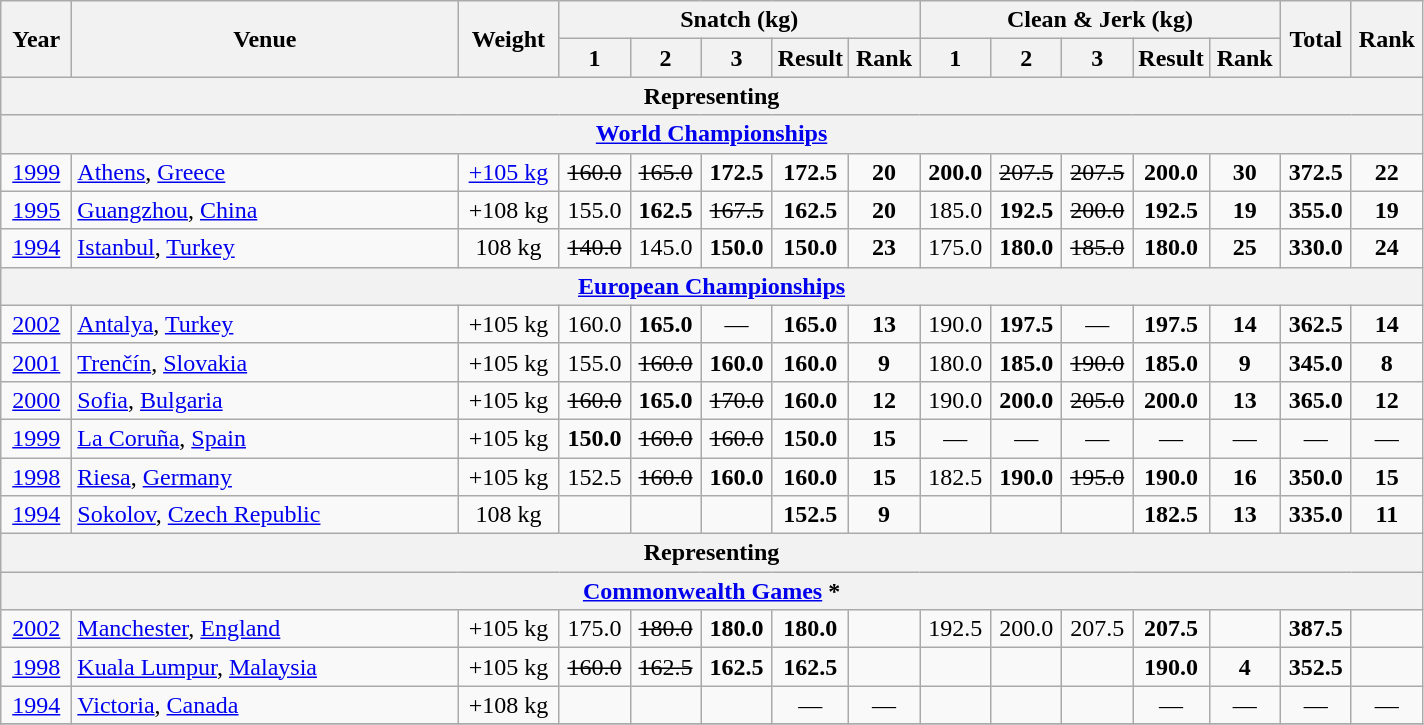<table class = "wikitable" style="text-align:center;">
<tr>
<th rowspan=2 width=40>Year</th>
<th rowspan=2 width=250>Venue</th>
<th rowspan=2 width=60>Weight</th>
<th colspan=5>Snatch (kg)</th>
<th colspan=5>Clean & Jerk (kg)</th>
<th rowspan=2 width=40>Total</th>
<th rowspan=2 width=40>Rank</th>
</tr>
<tr>
<th width=40>1</th>
<th width=40>2</th>
<th width=40>3</th>
<th width=40>Result</th>
<th width=40>Rank</th>
<th width=40>1</th>
<th width=40>2</th>
<th width=40>3</th>
<th width=40>Result</th>
<th width=40>Rank</th>
</tr>
<tr>
<th colspan=15>Representing </th>
</tr>
<tr>
<th colspan=15><a href='#'>World Championships</a></th>
</tr>
<tr>
<td><a href='#'>1999</a></td>
<td align=left> <a href='#'>Athens</a>, <a href='#'>Greece</a></td>
<td><a href='#'>+105 kg</a></td>
<td><s>160.0</s></td>
<td><s>165.0</s></td>
<td><strong>172.5</strong></td>
<td><strong>172.5</strong></td>
<td><strong>20</strong></td>
<td><strong>200.0</strong></td>
<td><s>207.5</s></td>
<td><s>207.5</s></td>
<td><strong>200.0</strong></td>
<td><strong>30</strong></td>
<td><strong>372.5</strong></td>
<td><strong>22</strong></td>
</tr>
<tr>
<td><a href='#'>1995</a></td>
<td align=left> <a href='#'>Guangzhou</a>, <a href='#'>China</a></td>
<td>+108 kg</td>
<td>155.0</td>
<td><strong>162.5</strong></td>
<td><s>167.5</s></td>
<td><strong>162.5</strong></td>
<td><strong>20</strong></td>
<td>185.0</td>
<td><strong>192.5</strong></td>
<td><s>200.0</s></td>
<td><strong>192.5</strong></td>
<td><strong>19</strong></td>
<td><strong>355.0</strong></td>
<td><strong>19</strong></td>
</tr>
<tr>
<td><a href='#'>1994</a></td>
<td align=left> <a href='#'>Istanbul</a>, <a href='#'>Turkey</a></td>
<td>108 kg</td>
<td><s>140.0</s></td>
<td>145.0</td>
<td><strong>150.0</strong></td>
<td><strong>150.0</strong></td>
<td><strong>23</strong></td>
<td>175.0</td>
<td><strong>180.0</strong></td>
<td><s>185.0</s></td>
<td><strong>180.0</strong></td>
<td><strong>25</strong></td>
<td><strong>330.0</strong></td>
<td><strong>24</strong></td>
</tr>
<tr>
<th colspan=15><a href='#'>European Championships</a></th>
</tr>
<tr>
<td><a href='#'>2002</a></td>
<td align=left> <a href='#'>Antalya</a>, <a href='#'>Turkey</a></td>
<td>+105 kg</td>
<td>160.0</td>
<td><strong>165.0</strong></td>
<td>—</td>
<td><strong>165.0</strong></td>
<td><strong>13</strong></td>
<td>190.0</td>
<td><strong>197.5</strong></td>
<td>—</td>
<td><strong>197.5</strong></td>
<td><strong>14</strong></td>
<td><strong>362.5</strong></td>
<td><strong>14</strong></td>
</tr>
<tr>
<td><a href='#'>2001</a></td>
<td align=left> <a href='#'>Trenčín</a>, <a href='#'>Slovakia</a></td>
<td>+105 kg</td>
<td>155.0</td>
<td><s>160.0</s></td>
<td><strong>160.0</strong></td>
<td><strong>160.0</strong></td>
<td><strong>9</strong></td>
<td>180.0</td>
<td><strong>185.0</strong></td>
<td><s>190.0</s></td>
<td><strong>185.0</strong></td>
<td><strong>9</strong></td>
<td><strong>345.0</strong></td>
<td><strong>8</strong></td>
</tr>
<tr>
<td><a href='#'>2000</a></td>
<td align=left> <a href='#'>Sofia</a>, <a href='#'>Bulgaria</a></td>
<td>+105 kg</td>
<td><s>160.0</s></td>
<td><strong>165.0</strong></td>
<td><s>170.0</s></td>
<td><strong>160.0</strong></td>
<td><strong>12</strong></td>
<td>190.0</td>
<td><strong>200.0</strong></td>
<td><s>205.0</s></td>
<td><strong>200.0</strong></td>
<td><strong>13</strong></td>
<td><strong>365.0</strong></td>
<td><strong>12</strong></td>
</tr>
<tr>
<td><a href='#'>1999</a></td>
<td align=left> <a href='#'>La Coruña</a>, <a href='#'>Spain</a></td>
<td>+105 kg</td>
<td><strong>150.0</strong></td>
<td><s>160.0</s></td>
<td><s>160.0</s></td>
<td><strong>150.0</strong></td>
<td><strong>15</strong></td>
<td>—</td>
<td>—</td>
<td>—</td>
<td>—</td>
<td>—</td>
<td>—</td>
<td>—</td>
</tr>
<tr>
<td><a href='#'>1998</a></td>
<td align=left> <a href='#'>Riesa</a>, <a href='#'>Germany</a></td>
<td>+105 kg</td>
<td>152.5</td>
<td><s>160.0</s></td>
<td><strong>160.0</strong></td>
<td><strong>160.0</strong></td>
<td><strong>15</strong></td>
<td>182.5</td>
<td><strong>190.0</strong></td>
<td><s>195.0</s></td>
<td><strong>190.0</strong></td>
<td><strong>16</strong></td>
<td><strong>350.0</strong></td>
<td><strong>15</strong></td>
</tr>
<tr>
<td><a href='#'>1994</a></td>
<td align=left> <a href='#'>Sokolov</a>, <a href='#'>Czech Republic</a></td>
<td>108 kg</td>
<td></td>
<td></td>
<td></td>
<td><strong>152.5</strong></td>
<td><strong>9</strong></td>
<td></td>
<td></td>
<td></td>
<td><strong>182.5</strong></td>
<td><strong>13</strong></td>
<td><strong>335.0</strong></td>
<td><strong>11</strong></td>
</tr>
<tr>
<th colspan=15>Representing </th>
</tr>
<tr>
<th colspan=15><a href='#'>Commonwealth Games</a> <strong>*</strong></th>
</tr>
<tr>
<td><a href='#'>2002</a></td>
<td align=left> <a href='#'>Manchester</a>, <a href='#'>England</a></td>
<td>+105 kg</td>
<td>175.0</td>
<td><s>180.0</s></td>
<td><strong>180.0</strong></td>
<td><strong>180.0</strong></td>
<td><strong></strong></td>
<td>192.5</td>
<td>200.0</td>
<td>207.5</td>
<td><strong>207.5</strong></td>
<td><strong></strong></td>
<td><strong>387.5</strong></td>
<td><strong></strong></td>
</tr>
<tr>
<td><a href='#'>1998</a></td>
<td align=left> <a href='#'>Kuala Lumpur</a>, <a href='#'>Malaysia</a></td>
<td>+105 kg</td>
<td><s>160.0</s></td>
<td><s>162.5</s></td>
<td><strong>162.5</strong></td>
<td><strong>162.5</strong></td>
<td><strong></strong></td>
<td></td>
<td></td>
<td></td>
<td><strong>190.0</strong></td>
<td><strong>4</strong></td>
<td><strong>352.5</strong></td>
<td><strong></strong></td>
</tr>
<tr>
<td><a href='#'>1994</a></td>
<td align=left> <a href='#'>Victoria</a>, <a href='#'>Canada</a></td>
<td>+108 kg</td>
<td></td>
<td></td>
<td></td>
<td>—</td>
<td>—</td>
<td></td>
<td></td>
<td></td>
<td>—</td>
<td>—</td>
<td>—</td>
<td>—</td>
</tr>
<tr>
</tr>
</table>
